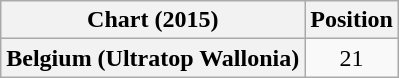<table class="wikitable sortable plainrowheaders" style="text-align:center;">
<tr>
<th>Chart (2015)</th>
<th>Position</th>
</tr>
<tr>
<th scope="row">Belgium (Ultratop Wallonia)</th>
<td>21</td>
</tr>
</table>
